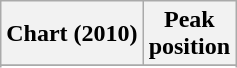<table class="wikitable plainrowheaders">
<tr>
<th>Chart (2010)</th>
<th>Peak<br>position</th>
</tr>
<tr>
</tr>
<tr>
</tr>
</table>
